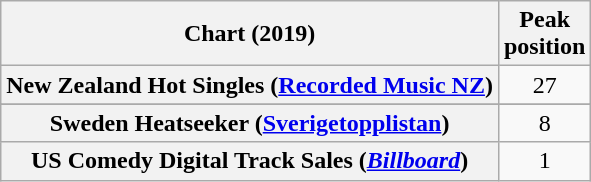<table class="wikitable sortable plainrowheaders" style="text-align:center">
<tr>
<th scope="col">Chart (2019)</th>
<th scope="col">Peak<br>position</th>
</tr>
<tr>
<th scope="row">New Zealand Hot Singles (<a href='#'>Recorded Music NZ</a>)</th>
<td>27</td>
</tr>
<tr>
</tr>
<tr>
<th scope="row">Sweden Heatseeker (<a href='#'>Sverigetopplistan</a>)</th>
<td>8</td>
</tr>
<tr>
<th scope="row">US Comedy Digital Track Sales (<em><a href='#'>Billboard</a></em>)</th>
<td>1</td>
</tr>
</table>
